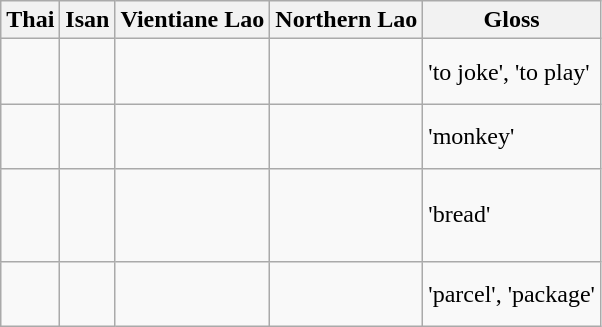<table class="wikitable">
<tr>
<th>Thai</th>
<th>Isan</th>
<th>Vientiane Lao</th>
<th>Northern Lao</th>
<th>Gloss</th>
</tr>
<tr>
<td><br><br></td>
<td><br><br></td>
<td><br><br></td>
<td><br><br></td>
<td>'to joke', 'to play'</td>
</tr>
<tr>
<td><br><br></td>
<td><br><br></td>
<td><br><br></td>
<td><br><br></td>
<td>'monkey'</td>
</tr>
<tr>
<td><br><br></td>
<td><br><br><br></td>
<td><br><br></td>
<td><br><br></td>
<td>'bread'</td>
</tr>
<tr>
<td><br><br></td>
<td><br><br></td>
<td><br><br></td>
<td><br><br></td>
<td>'parcel', 'package'</td>
</tr>
</table>
